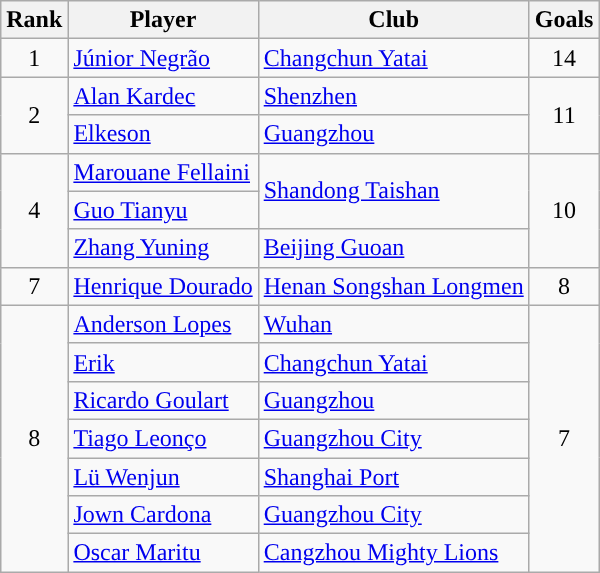<table class="wikitable" style="text-align:center">
<tr>
<th>Rank</th>
<th>Player</th>
<th>Club</th>
<th>Goals</th>
</tr>
<tr>
<td>1</td>
<td align="left"> <a href='#'>Júnior Negrão</a></td>
<td align="left"><a href='#'>Changchun Yatai</a></td>
<td>14</td>
</tr>
<tr>
<td rowspan=2>2</td>
<td align="left"> <a href='#'>Alan Kardec</a></td>
<td align="left"><a href='#'>Shenzhen</a></td>
<td rowspan=2>11</td>
</tr>
<tr>
<td align="left"> <a href='#'>Elkeson</a></td>
<td align="left"><a href='#'>Guangzhou</a></td>
</tr>
<tr>
<td rowspan=3>4</td>
<td align="left"> <a href='#'>Marouane Fellaini</a></td>
<td rowspan=2 align="left"><a href='#'>Shandong Taishan</a></td>
<td rowspan=3>10</td>
</tr>
<tr>
<td align="left"> <a href='#'>Guo Tianyu</a></td>
</tr>
<tr>
<td align="left"> <a href='#'>Zhang Yuning</a></td>
<td align="left"><a href='#'>Beijing Guoan</a></td>
</tr>
<tr>
<td>7</td>
<td align="left"> <a href='#'>Henrique Dourado</a></td>
<td align="left"><a href='#'>Henan Songshan Longmen</a></td>
<td>8</td>
</tr>
<tr>
<td rowspan=7>8</td>
<td align="left"> <a href='#'>Anderson Lopes</a></td>
<td align="left"><a href='#'>Wuhan</a></td>
<td rowspan=7>7</td>
</tr>
<tr>
<td align="left"> <a href='#'>Erik</a></td>
<td align="left"><a href='#'>Changchun Yatai</a></td>
</tr>
<tr>
<td align="left"> <a href='#'>Ricardo Goulart</a></td>
<td align="left"><a href='#'>Guangzhou</a></td>
</tr>
<tr>
<td align="left"> <a href='#'>Tiago Leonço</a></td>
<td align="left"><a href='#'>Guangzhou City</a></td>
</tr>
<tr>
<td align="left"> <a href='#'>Lü Wenjun</a></td>
<td align="left"><a href='#'>Shanghai Port</a></td>
</tr>
<tr>
<td align="left"> <a href='#'>Jown Cardona</a></td>
<td align="left"><a href='#'>Guangzhou City</a></td>
</tr>
<tr>
<td align="left"> <a href='#'>Oscar Maritu</a></td>
<td align="left"><a href='#'>Cangzhou Mighty Lions</a></td>
</tr>
</table>
